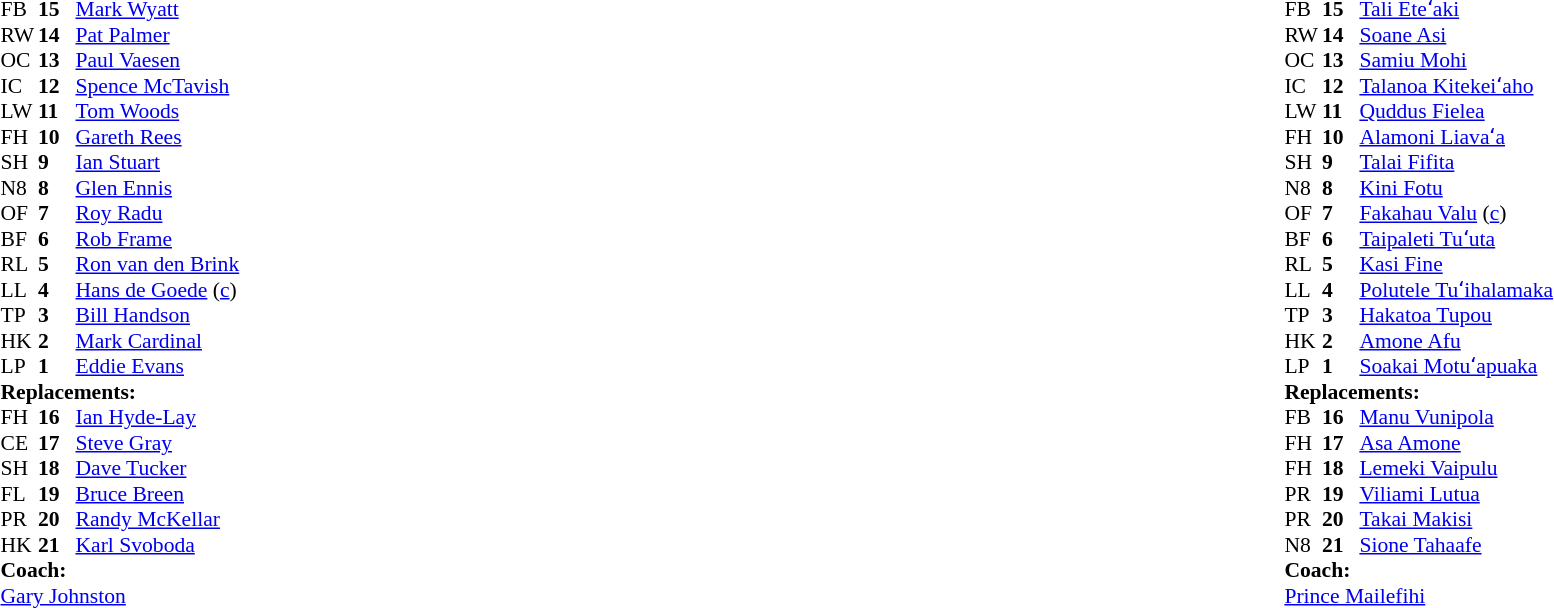<table width="100%">
<tr>
<td valign="top" width="50%"><br><table style="font-size:90%" cellspacing="0" cellpadding="0">
<tr>
<th width="25"></th>
<th width="25"></th>
</tr>
<tr>
<td>FB</td>
<td><strong>15</strong></td>
<td><a href='#'>Mark Wyatt</a></td>
</tr>
<tr>
<td>RW</td>
<td><strong>14</strong></td>
<td><a href='#'>Pat Palmer</a></td>
</tr>
<tr>
<td>OC</td>
<td><strong>13</strong></td>
<td><a href='#'>Paul Vaesen</a></td>
</tr>
<tr>
<td>IC</td>
<td><strong>12</strong></td>
<td><a href='#'>Spence McTavish</a></td>
</tr>
<tr>
<td>LW</td>
<td><strong>11</strong></td>
<td><a href='#'>Tom Woods</a></td>
</tr>
<tr>
<td>FH</td>
<td><strong>10</strong></td>
<td><a href='#'>Gareth Rees</a></td>
</tr>
<tr>
<td>SH</td>
<td><strong>9</strong></td>
<td><a href='#'>Ian Stuart</a></td>
</tr>
<tr>
<td>N8</td>
<td><strong>8</strong></td>
<td><a href='#'>Glen Ennis</a></td>
</tr>
<tr>
<td>OF</td>
<td><strong>7</strong></td>
<td><a href='#'>Roy Radu</a></td>
</tr>
<tr>
<td>BF</td>
<td><strong>6</strong></td>
<td><a href='#'>Rob Frame</a></td>
</tr>
<tr>
<td>RL</td>
<td><strong>5</strong></td>
<td><a href='#'>Ron van den Brink</a></td>
</tr>
<tr>
<td>LL</td>
<td><strong>4</strong></td>
<td><a href='#'>Hans de Goede</a> (<a href='#'>c</a>)</td>
</tr>
<tr>
<td>TP</td>
<td><strong>3</strong></td>
<td><a href='#'>Bill Handson</a></td>
</tr>
<tr>
<td>HK</td>
<td><strong>2</strong></td>
<td><a href='#'>Mark Cardinal</a></td>
</tr>
<tr>
<td>LP</td>
<td><strong>1</strong></td>
<td><a href='#'>Eddie Evans</a></td>
</tr>
<tr>
<td colspan=3><strong>Replacements:</strong></td>
</tr>
<tr>
<td>FH</td>
<td><strong>16</strong></td>
<td><a href='#'>Ian Hyde-Lay</a></td>
</tr>
<tr>
<td>CE</td>
<td><strong>17</strong></td>
<td><a href='#'>Steve Gray</a></td>
</tr>
<tr>
<td>SH</td>
<td><strong>18</strong></td>
<td><a href='#'>Dave Tucker</a></td>
</tr>
<tr>
<td>FL</td>
<td><strong>19</strong></td>
<td><a href='#'>Bruce Breen</a></td>
</tr>
<tr>
<td>PR</td>
<td><strong>20</strong></td>
<td><a href='#'>Randy McKellar</a></td>
</tr>
<tr>
<td>HK</td>
<td><strong>21</strong></td>
<td><a href='#'>Karl Svoboda</a></td>
</tr>
<tr>
<td colspan=3><strong>Coach:</strong></td>
</tr>
<tr>
<td colspan="4"> <a href='#'>Gary Johnston</a></td>
</tr>
</table>
</td>
<td valign="top"></td>
<td valign="top" width="50%"><br><table style="font-size:90%" cellspacing="0" cellpadding="0" align="center">
<tr>
<th width="25"></th>
<th width="25"></th>
</tr>
<tr>
<td>FB</td>
<td><strong>15</strong></td>
<td><a href='#'>Tali Eteʻaki</a></td>
</tr>
<tr>
<td>RW</td>
<td><strong>14</strong></td>
<td><a href='#'>Soane Asi</a></td>
<td></td>
<td></td>
</tr>
<tr>
<td>OC</td>
<td><strong>13</strong></td>
<td><a href='#'>Samiu Mohi</a></td>
</tr>
<tr>
<td>IC</td>
<td><strong>12</strong></td>
<td><a href='#'>Talanoa Kitekeiʻaho</a></td>
</tr>
<tr>
<td>LW</td>
<td><strong>11</strong></td>
<td><a href='#'>Quddus Fielea</a></td>
</tr>
<tr>
<td>FH</td>
<td><strong>10</strong></td>
<td><a href='#'>Alamoni Liavaʻa</a></td>
</tr>
<tr>
<td>SH</td>
<td><strong>9</strong></td>
<td><a href='#'>Talai Fifita</a></td>
</tr>
<tr>
<td>N8</td>
<td><strong>8</strong></td>
<td><a href='#'>Kini Fotu</a></td>
</tr>
<tr>
<td>OF</td>
<td><strong>7</strong></td>
<td><a href='#'>Fakahau Valu</a> (<a href='#'>c</a>)</td>
</tr>
<tr>
<td>BF</td>
<td><strong>6</strong></td>
<td><a href='#'>Taipaleti Tuʻuta</a></td>
</tr>
<tr>
<td>RL</td>
<td><strong>5</strong></td>
<td><a href='#'>Kasi Fine</a></td>
</tr>
<tr>
<td>LL</td>
<td><strong>4</strong></td>
<td><a href='#'>Polutele Tuʻihalamaka</a></td>
<td></td>
<td></td>
</tr>
<tr>
<td>TP</td>
<td><strong>3</strong></td>
<td><a href='#'>Hakatoa Tupou</a></td>
</tr>
<tr>
<td>HK</td>
<td><strong>2</strong></td>
<td><a href='#'>Amone Afu</a></td>
</tr>
<tr>
<td>LP</td>
<td><strong>1</strong></td>
<td><a href='#'>Soakai Motuʻapuaka</a></td>
</tr>
<tr>
<td colspan=3><strong>Replacements:</strong></td>
</tr>
<tr>
<td>FB</td>
<td><strong>16</strong></td>
<td><a href='#'>Manu Vunipola</a></td>
</tr>
<tr>
<td>FH</td>
<td><strong>17</strong></td>
<td><a href='#'>Asa Amone</a></td>
</tr>
<tr>
<td>FH</td>
<td><strong>18</strong></td>
<td><a href='#'>Lemeki Vaipulu</a></td>
<td></td>
<td></td>
</tr>
<tr>
<td>PR</td>
<td><strong>19</strong></td>
<td><a href='#'>Viliami Lutua</a></td>
</tr>
<tr>
<td>PR</td>
<td><strong>20</strong></td>
<td><a href='#'>Takai Makisi</a></td>
</tr>
<tr>
<td>N8</td>
<td><strong>21</strong></td>
<td><a href='#'>Sione Tahaafe</a></td>
<td></td>
<td></td>
</tr>
<tr>
<td colspan=3><strong>Coach:</strong></td>
</tr>
<tr>
<td colspan="4"> <a href='#'>Prince Mailefihi</a></td>
</tr>
</table>
</td>
</tr>
</table>
